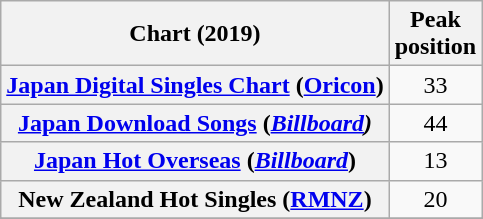<table class="wikitable sortable plainrowheaders" style="text-align:center">
<tr>
<th scope="col">Chart (2019)</th>
<th scope="col">Peak<br>position</th>
</tr>
<tr>
<th scope="row"><a href='#'>Japan Digital Singles Chart</a> (<a href='#'>Oricon</a>)</th>
<td>33</td>
</tr>
<tr>
<th scope="row"><a href='#'>Japan Download Songs</a> (<em><a href='#'>Billboard</a>)</em></th>
<td>44</td>
</tr>
<tr>
<th scope="row"><a href='#'>Japan Hot Overseas</a> (<em><a href='#'>Billboard</a></em>)</th>
<td>13</td>
</tr>
<tr>
<th scope="row">New Zealand Hot Singles (<a href='#'>RMNZ</a>)</th>
<td>20</td>
</tr>
<tr>
</tr>
<tr>
</tr>
<tr>
</tr>
<tr>
</tr>
<tr>
</tr>
</table>
